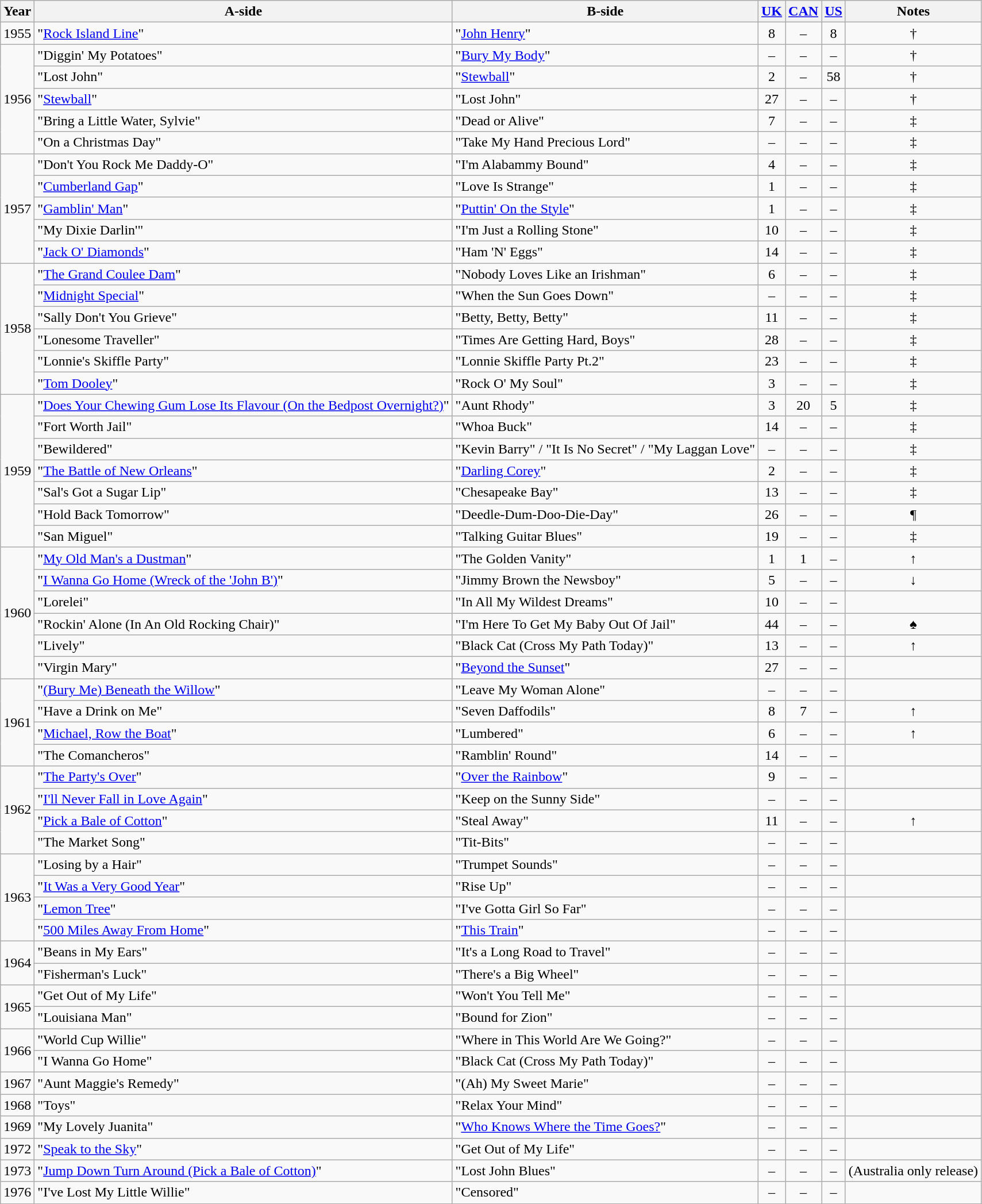<table class="wikitable sortable">
<tr>
<th>Year</th>
<th>A-side</th>
<th>B-side</th>
<th><a href='#'>UK</a></th>
<th><a href='#'>CAN</a></th>
<th><a href='#'>US</a></th>
<th>Notes</th>
</tr>
<tr>
<td>1955</td>
<td>"<a href='#'>Rock Island Line</a>"</td>
<td>"<a href='#'>John Henry</a>"</td>
<td style="text-align:center;">8</td>
<td style="text-align:center;">–</td>
<td style="text-align:center;">8</td>
<td style="text-align:center;">†</td>
</tr>
<tr>
<td rowspan="5">1956</td>
<td>"Diggin' My Potatoes"</td>
<td>"<a href='#'>Bury My Body</a>"</td>
<td style="text-align:center;">–</td>
<td style="text-align:center;">–</td>
<td style="text-align:center;">–</td>
<td style="text-align:center;">†</td>
</tr>
<tr>
<td>"Lost John"</td>
<td>"<a href='#'>Stewball</a>"</td>
<td style="text-align:center;">2</td>
<td style="text-align:center;">–</td>
<td style="text-align:center;">58</td>
<td style="text-align:center;">†</td>
</tr>
<tr>
<td>"<a href='#'>Stewball</a>"</td>
<td>"Lost John"</td>
<td style="text-align:center;">27</td>
<td style="text-align:center;">–</td>
<td style="text-align:center;">–</td>
<td style="text-align:center;">†</td>
</tr>
<tr>
<td>"Bring a Little Water, Sylvie"</td>
<td>"Dead or Alive"</td>
<td style="text-align:center;">7</td>
<td style="text-align:center;">–</td>
<td style="text-align:center;">–</td>
<td style="text-align:center;">‡</td>
</tr>
<tr>
<td>"On a Christmas Day"</td>
<td>"Take My Hand Precious Lord"</td>
<td style="text-align:center;">–</td>
<td style="text-align:center;">–</td>
<td style="text-align:center;">–</td>
<td style="text-align:center;">‡</td>
</tr>
<tr>
<td rowspan="5">1957</td>
<td>"Don't You Rock Me Daddy-O"</td>
<td>"I'm Alabammy Bound"</td>
<td style="text-align:center;">4</td>
<td style="text-align:center;">–</td>
<td style="text-align:center;">–</td>
<td style="text-align:center;">‡</td>
</tr>
<tr>
<td>"<a href='#'>Cumberland Gap</a>"</td>
<td>"Love Is Strange"</td>
<td style="text-align:center;">1</td>
<td style="text-align:center;">–</td>
<td style="text-align:center;">–</td>
<td style="text-align:center;">‡</td>
</tr>
<tr>
<td>"<a href='#'>Gamblin' Man</a>"</td>
<td>"<a href='#'>Puttin' On the Style</a>"</td>
<td style="text-align:center;">1</td>
<td style="text-align:center;">–</td>
<td style="text-align:center;">–</td>
<td style="text-align:center;">‡</td>
</tr>
<tr>
<td>"My Dixie Darlin'"</td>
<td>"I'm Just a Rolling Stone"</td>
<td style="text-align:center;">10</td>
<td style="text-align:center;">–</td>
<td style="text-align:center;">–</td>
<td style="text-align:center;">‡</td>
</tr>
<tr>
<td>"<a href='#'>Jack O' Diamonds</a>"</td>
<td>"Ham 'N' Eggs"</td>
<td style="text-align:center;">14</td>
<td style="text-align:center;">–</td>
<td style="text-align:center;">–</td>
<td style="text-align:center;">‡</td>
</tr>
<tr>
<td rowspan="6">1958</td>
<td>"<a href='#'>The Grand Coulee Dam</a>"</td>
<td>"Nobody Loves Like an Irishman"</td>
<td style="text-align:center;">6</td>
<td style="text-align:center;">–</td>
<td style="text-align:center;">–</td>
<td style="text-align:center;">‡</td>
</tr>
<tr>
<td>"<a href='#'>Midnight Special</a>"</td>
<td>"When the Sun Goes Down"</td>
<td style="text-align:center;">–</td>
<td style="text-align:center;">–</td>
<td style="text-align:center;">–</td>
<td style="text-align:center;">‡</td>
</tr>
<tr>
<td>"Sally Don't You Grieve"</td>
<td>"Betty, Betty, Betty"</td>
<td style="text-align:center;">11</td>
<td style="text-align:center;">–</td>
<td style="text-align:center;">–</td>
<td style="text-align:center;">‡</td>
</tr>
<tr>
<td>"Lonesome Traveller"</td>
<td>"Times Are Getting Hard, Boys"</td>
<td style="text-align:center;">28</td>
<td style="text-align:center;">–</td>
<td style="text-align:center;">–</td>
<td style="text-align:center;">‡</td>
</tr>
<tr>
<td>"Lonnie's Skiffle Party"</td>
<td>"Lonnie Skiffle Party Pt.2"</td>
<td style="text-align:center;">23</td>
<td style="text-align:center;">–</td>
<td style="text-align:center;">–</td>
<td style="text-align:center;">‡</td>
</tr>
<tr>
<td>"<a href='#'>Tom Dooley</a>"</td>
<td>"Rock O' My Soul"</td>
<td style="text-align:center;">3</td>
<td style="text-align:center;">–</td>
<td style="text-align:center;">–</td>
<td style="text-align:center;">‡</td>
</tr>
<tr>
<td rowspan="7">1959</td>
<td>"<a href='#'>Does Your Chewing Gum Lose Its Flavour (On the Bedpost Overnight?)</a>"</td>
<td>"Aunt Rhody"</td>
<td style="text-align:center;">3</td>
<td style="text-align:center;">20</td>
<td style="text-align:center;">5</td>
<td style="text-align:center;">‡</td>
</tr>
<tr>
<td>"Fort Worth Jail"</td>
<td>"Whoa Buck"</td>
<td style="text-align:center;">14</td>
<td style="text-align:center;">–</td>
<td style="text-align:center;">–</td>
<td style="text-align:center;">‡</td>
</tr>
<tr>
<td>"Bewildered"</td>
<td>"Kevin Barry" / "It Is No Secret" / "My Laggan Love"</td>
<td style="text-align:center;">–</td>
<td style="text-align:center;">–</td>
<td style="text-align:center;">–</td>
<td style="text-align:center;">‡</td>
</tr>
<tr>
<td>"<a href='#'>The Battle of New Orleans</a>"</td>
<td>"<a href='#'>Darling Corey</a>"</td>
<td style="text-align:center;">2</td>
<td style="text-align:center;">–</td>
<td style="text-align:center;">–</td>
<td style="text-align:center;">‡</td>
</tr>
<tr>
<td>"Sal's Got a Sugar Lip"</td>
<td>"Chesapeake Bay"</td>
<td style="text-align:center;">13</td>
<td style="text-align:center;">–</td>
<td style="text-align:center;">–</td>
<td style="text-align:center;">‡</td>
</tr>
<tr>
<td>"Hold Back Tomorrow"</td>
<td>"Deedle-Dum-Doo-Die-Day"</td>
<td style="text-align:center;">26</td>
<td style="text-align:center;">–</td>
<td style="text-align:center;">–</td>
<td style="text-align:center;">¶</td>
</tr>
<tr>
<td>"San Miguel"</td>
<td>"Talking Guitar Blues"</td>
<td style="text-align:center;">19</td>
<td style="text-align:center;">–</td>
<td style="text-align:center;">–</td>
<td style="text-align:center;">‡</td>
</tr>
<tr>
<td rowspan="6">1960</td>
<td>"<a href='#'>My Old Man's a Dustman</a>"</td>
<td>"The Golden Vanity"</td>
<td style="text-align:center;">1</td>
<td style="text-align:center;">1</td>
<td style="text-align:center;">–</td>
<td style="text-align:center;">↑</td>
</tr>
<tr>
<td>"<a href='#'>I Wanna Go Home (Wreck of the 'John B')</a>"</td>
<td>"Jimmy Brown the Newsboy"</td>
<td style="text-align:center;">5</td>
<td style="text-align:center;">–</td>
<td style="text-align:center;">–</td>
<td style="text-align:center;">↓</td>
</tr>
<tr>
<td>"Lorelei"</td>
<td>"In All My Wildest Dreams"</td>
<td style="text-align:center;">10</td>
<td style="text-align:center;">–</td>
<td style="text-align:center;">–</td>
<td style="text-align:center;"></td>
</tr>
<tr>
<td>"Rockin' Alone (In An Old Rocking Chair)"</td>
<td>"I'm Here To Get My Baby Out Of Jail"</td>
<td style="text-align:center;">44</td>
<td style="text-align:center;">–</td>
<td style="text-align:center;">–</td>
<td style="text-align:center;">♠</td>
</tr>
<tr>
<td>"Lively"</td>
<td>"Black Cat (Cross My Path Today)"</td>
<td style="text-align:center;">13</td>
<td style="text-align:center;">–</td>
<td style="text-align:center;">–</td>
<td style="text-align:center;">↑</td>
</tr>
<tr>
<td>"Virgin Mary"</td>
<td>"<a href='#'>Beyond the Sunset</a>"</td>
<td style="text-align:center;">27</td>
<td style="text-align:center;">–</td>
<td style="text-align:center;">–</td>
<td style="text-align:center;"></td>
</tr>
<tr>
<td rowspan="4">1961</td>
<td>"<a href='#'>(Bury Me) Beneath the Willow</a>"</td>
<td>"Leave My Woman Alone"</td>
<td style="text-align:center;">–</td>
<td style="text-align:center;">–</td>
<td style="text-align:center;">–</td>
<td style="text-align:center;"></td>
</tr>
<tr>
<td>"Have a Drink on Me"</td>
<td>"Seven Daffodils"</td>
<td style="text-align:center;">8</td>
<td style="text-align:center;">7</td>
<td style="text-align:center;">–</td>
<td style="text-align:center;">↑</td>
</tr>
<tr>
<td>"<a href='#'>Michael, Row the Boat</a>"</td>
<td>"Lumbered"</td>
<td style="text-align:center;">6</td>
<td style="text-align:center;">–</td>
<td style="text-align:center;">–</td>
<td style="text-align:center;">↑</td>
</tr>
<tr>
<td>"The Comancheros"</td>
<td>"Ramblin' Round"</td>
<td style="text-align:center;">14</td>
<td style="text-align:center;">–</td>
<td style="text-align:center;">–</td>
<td style="text-align:center;"></td>
</tr>
<tr>
<td rowspan="4">1962</td>
<td>"<a href='#'>The Party's Over</a>"</td>
<td>"<a href='#'>Over the Rainbow</a>"</td>
<td style="text-align:center;">9</td>
<td style="text-align:center;">–</td>
<td style="text-align:center;">–</td>
<td style="text-align:center;"></td>
</tr>
<tr>
<td>"<a href='#'>I'll Never Fall in Love Again</a>"</td>
<td>"Keep on the Sunny Side"</td>
<td style="text-align:center;">–</td>
<td style="text-align:center;">–</td>
<td style="text-align:center;">–</td>
<td style="text-align:center;"></td>
</tr>
<tr>
<td>"<a href='#'>Pick a Bale of Cotton</a>"</td>
<td>"Steal Away"</td>
<td style="text-align:center;">11</td>
<td style="text-align:center;">–</td>
<td style="text-align:center;">–</td>
<td style="text-align:center;">↑</td>
</tr>
<tr>
<td>"The Market Song"</td>
<td>"Tit-Bits"</td>
<td style="text-align:center;">–</td>
<td style="text-align:center;">–</td>
<td style="text-align:center;">–</td>
<td style="text-align:center;"></td>
</tr>
<tr>
<td rowspan="4">1963</td>
<td>"Losing by a Hair"</td>
<td>"Trumpet Sounds"</td>
<td style="text-align:center;">–</td>
<td style="text-align:center;">–</td>
<td style="text-align:center;">–</td>
<td style="text-align:center;"></td>
</tr>
<tr>
<td>"<a href='#'>It Was a Very Good Year</a>"</td>
<td>"Rise Up"</td>
<td style="text-align:center;">–</td>
<td style="text-align:center;">–</td>
<td style="text-align:center;">–</td>
<td style="text-align:center;"></td>
</tr>
<tr>
<td>"<a href='#'>Lemon Tree</a>"</td>
<td>"I've Gotta Girl So Far"</td>
<td style="text-align:center;">–</td>
<td style="text-align:center;">–</td>
<td style="text-align:center;">–</td>
<td style="text-align:center;"></td>
</tr>
<tr>
<td>"<a href='#'>500 Miles Away From Home</a>"</td>
<td>"<a href='#'>This Train</a>"</td>
<td style="text-align:center;">–</td>
<td style="text-align:center;">–</td>
<td style="text-align:center;">–</td>
<td style="text-align:center;"></td>
</tr>
<tr>
<td rowspan="2">1964</td>
<td>"Beans in My Ears"</td>
<td>"It's a Long Road to Travel"</td>
<td style="text-align:center;">–</td>
<td style="text-align:center;">–</td>
<td style="text-align:center;">–</td>
<td style="text-align:center;"></td>
</tr>
<tr>
<td>"Fisherman's Luck"</td>
<td>"There's a Big Wheel"</td>
<td style="text-align:center;">–</td>
<td style="text-align:center;">–</td>
<td style="text-align:center;">–</td>
<td style="text-align:center;"></td>
</tr>
<tr>
<td rowspan="2">1965</td>
<td>"Get Out of My Life"</td>
<td>"Won't You Tell Me"</td>
<td style="text-align:center;">–</td>
<td style="text-align:center;">–</td>
<td style="text-align:center;">–</td>
<td style="text-align:center;"></td>
</tr>
<tr>
<td>"Louisiana Man"</td>
<td>"Bound for Zion"</td>
<td style="text-align:center;">–</td>
<td style="text-align:center;">–</td>
<td style="text-align:center;">–</td>
<td style="text-align:center;"></td>
</tr>
<tr>
<td rowspan="2">1966</td>
<td>"World Cup Willie"</td>
<td>"Where in This World Are We Going?"</td>
<td style="text-align:center;">–</td>
<td style="text-align:center;">–</td>
<td style="text-align:center;">–</td>
<td style="text-align:center;"></td>
</tr>
<tr>
<td>"I Wanna Go Home"</td>
<td>"Black Cat (Cross My Path Today)"</td>
<td style="text-align:center;">–</td>
<td style="text-align:center;">–</td>
<td style="text-align:center;">–</td>
<td style="text-align:center;"></td>
</tr>
<tr>
<td>1967</td>
<td>"Aunt Maggie's Remedy"</td>
<td>"(Ah) My Sweet Marie"</td>
<td style="text-align:center;">–</td>
<td style="text-align:center;">–</td>
<td style="text-align:center;">–</td>
<td style="text-align:center;"></td>
</tr>
<tr>
<td>1968</td>
<td>"Toys"</td>
<td>"Relax Your Mind"</td>
<td style="text-align:center;">–</td>
<td style="text-align:center;">–</td>
<td style="text-align:center;">–</td>
<td style="text-align:center;"></td>
</tr>
<tr>
<td>1969</td>
<td>"My Lovely Juanita"</td>
<td>"<a href='#'>Who Knows Where the Time Goes?</a>"</td>
<td style="text-align:center;">–</td>
<td style="text-align:center;">–</td>
<td style="text-align:center;">–</td>
<td style="text-align:center;"></td>
</tr>
<tr>
<td>1972</td>
<td>"<a href='#'>Speak to the Sky</a>"</td>
<td>"Get Out of My Life"</td>
<td style="text-align:center;">–</td>
<td style="text-align:center;">–</td>
<td style="text-align:center;">–</td>
<td style="text-align:center;"></td>
</tr>
<tr>
<td>1973</td>
<td>"<a href='#'>Jump Down Turn Around (Pick a Bale of Cotton)</a>"</td>
<td>"Lost John Blues"</td>
<td style="text-align:center;">–</td>
<td style="text-align:center;">–</td>
<td style="text-align:center;">–</td>
<td style="text-align:center;">(Australia only release)</td>
</tr>
<tr>
<td>1976</td>
<td>"I've Lost My Little Willie"</td>
<td>"Censored"</td>
<td style="text-align:center;">–</td>
<td style="text-align:center;">–</td>
<td style="text-align:center;">–</td>
<td style="text-align:center;"></td>
</tr>
</table>
